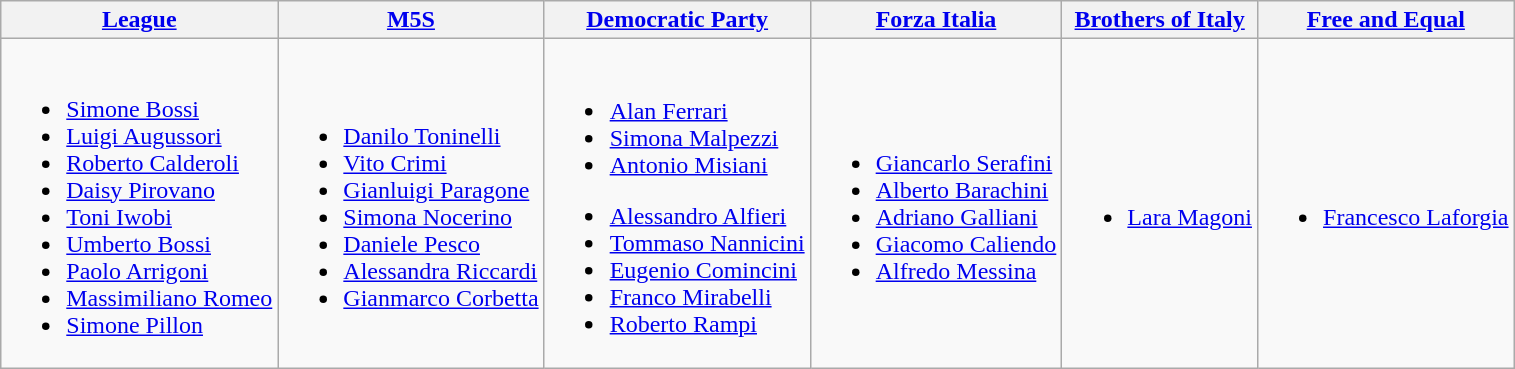<table class=wikitable>
<tr>
<th><a href='#'>League</a></th>
<th><a href='#'>M5S</a></th>
<th><a href='#'>Democratic Party</a></th>
<th><a href='#'>Forza Italia</a></th>
<th><a href='#'>Brothers of Italy</a></th>
<th><a href='#'>Free and Equal</a></th>
</tr>
<tr>
<td><br><ul><li><a href='#'>Simone Bossi</a></li><li><a href='#'>Luigi Augussori</a></li><li><a href='#'>Roberto Calderoli</a></li><li><a href='#'>Daisy Pirovano</a></li><li><a href='#'>Toni Iwobi</a></li><li><a href='#'>Umberto Bossi</a></li><li><a href='#'>Paolo Arrigoni</a></li><li><a href='#'>Massimiliano Romeo</a></li><li><a href='#'>Simone Pillon</a></li></ul></td>
<td><br><ul><li><a href='#'>Danilo Toninelli</a></li><li><a href='#'>Vito Crimi</a></li><li><a href='#'>Gianluigi Paragone</a></li><li><a href='#'>Simona Nocerino</a></li><li><a href='#'>Daniele Pesco</a></li><li><a href='#'>Alessandra Riccardi</a></li><li><a href='#'>Gianmarco Corbetta</a></li></ul></td>
<td><br><ul><li><a href='#'>Alan Ferrari</a></li><li><a href='#'>Simona Malpezzi</a></li><li><a href='#'>Antonio Misiani</a></li></ul><ul><li><a href='#'>Alessandro Alfieri</a></li><li><a href='#'>Tommaso Nannicini</a></li><li><a href='#'>Eugenio Comincini</a></li><li><a href='#'>Franco Mirabelli</a></li><li><a href='#'>Roberto Rampi</a></li></ul></td>
<td><br><ul><li><a href='#'>Giancarlo Serafini</a></li><li><a href='#'>Alberto Barachini</a></li><li><a href='#'>Adriano Galliani</a></li><li><a href='#'>Giacomo Caliendo</a></li><li><a href='#'>Alfredo Messina</a></li></ul></td>
<td><br><ul><li><a href='#'>Lara Magoni</a></li></ul></td>
<td><br><ul><li><a href='#'>Francesco Laforgia</a></li></ul></td>
</tr>
</table>
